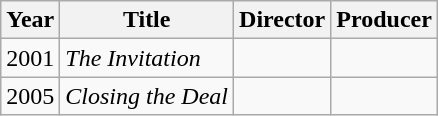<table class="wikitable">
<tr>
<th>Year</th>
<th>Title</th>
<th>Director</th>
<th>Producer</th>
</tr>
<tr>
<td>2001</td>
<td><em>The Invitation</em></td>
<td></td>
<td></td>
</tr>
<tr>
<td>2005</td>
<td><em>Closing the Deal</em></td>
<td></td>
<td></td>
</tr>
</table>
